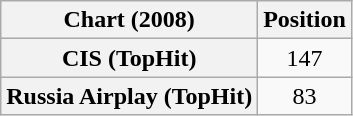<table class="wikitable plainrowheaders" style="text-align:center;">
<tr>
<th scope="col">Chart (2008)</th>
<th scope="col">Position</th>
</tr>
<tr>
<th scope="row">CIS (TopHit)</th>
<td>147</td>
</tr>
<tr>
<th scope="row">Russia Airplay (TopHit)</th>
<td>83</td>
</tr>
</table>
